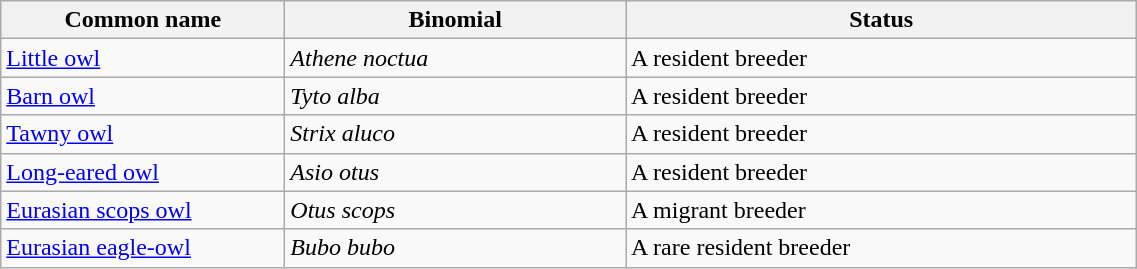<table width=60% class="wikitable">
<tr>
<th width=25%>Common name</th>
<th width=30%>Binomial</th>
<th width=45%>Status</th>
</tr>
<tr>
<td><a href='#'>Little owl</a></td>
<td><em>Athene noctua</em></td>
<td>A resident breeder</td>
</tr>
<tr>
<td><a href='#'>Barn owl</a></td>
<td><em>Tyto alba</em></td>
<td>A resident breeder</td>
</tr>
<tr>
<td><a href='#'>Tawny owl</a></td>
<td><em>Strix aluco</em></td>
<td>A resident breeder</td>
</tr>
<tr>
<td><a href='#'>Long-eared owl</a></td>
<td><em>Asio otus</em></td>
<td>A resident breeder</td>
</tr>
<tr>
<td><a href='#'>Eurasian scops owl</a></td>
<td><em>Otus scops</em></td>
<td>A migrant breeder</td>
</tr>
<tr>
<td><a href='#'>Eurasian eagle-owl</a></td>
<td><em>Bubo bubo</em></td>
<td>A rare resident breeder</td>
</tr>
</table>
